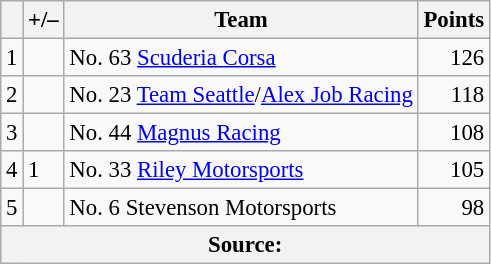<table class="wikitable" style="font-size: 95%;">
<tr>
<th scope="col"></th>
<th scope="col">+/–</th>
<th scope="col">Team</th>
<th scope="col">Points</th>
</tr>
<tr>
<td align=center>1</td>
<td align="left"></td>
<td> No. 63 <a href='#'>Scuderia Corsa</a></td>
<td align=right>126</td>
</tr>
<tr>
<td align=center>2</td>
<td align="left"></td>
<td> No. 23 <a href='#'>Team Seattle</a>/<a href='#'>Alex Job Racing</a></td>
<td align=right>118</td>
</tr>
<tr>
<td align=center>3</td>
<td align="left"></td>
<td> No. 44 <a href='#'>Magnus Racing</a></td>
<td align=right>108</td>
</tr>
<tr>
<td align=center>4</td>
<td align="left"> 1</td>
<td> No. 33 <a href='#'>Riley Motorsports</a></td>
<td align=right>105</td>
</tr>
<tr>
<td align=center>5</td>
<td align="left"></td>
<td> No. 6 Stevenson Motorsports</td>
<td align=right>98</td>
</tr>
<tr>
<th colspan=5>Source:</th>
</tr>
</table>
